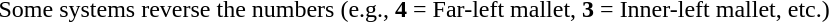<table>
<tr>
<td>Some systems reverse the numbers (e.g., <strong>4</strong> = Far-left mallet, <strong>3</strong> = Inner-left mallet, etc.)</td>
</tr>
</table>
